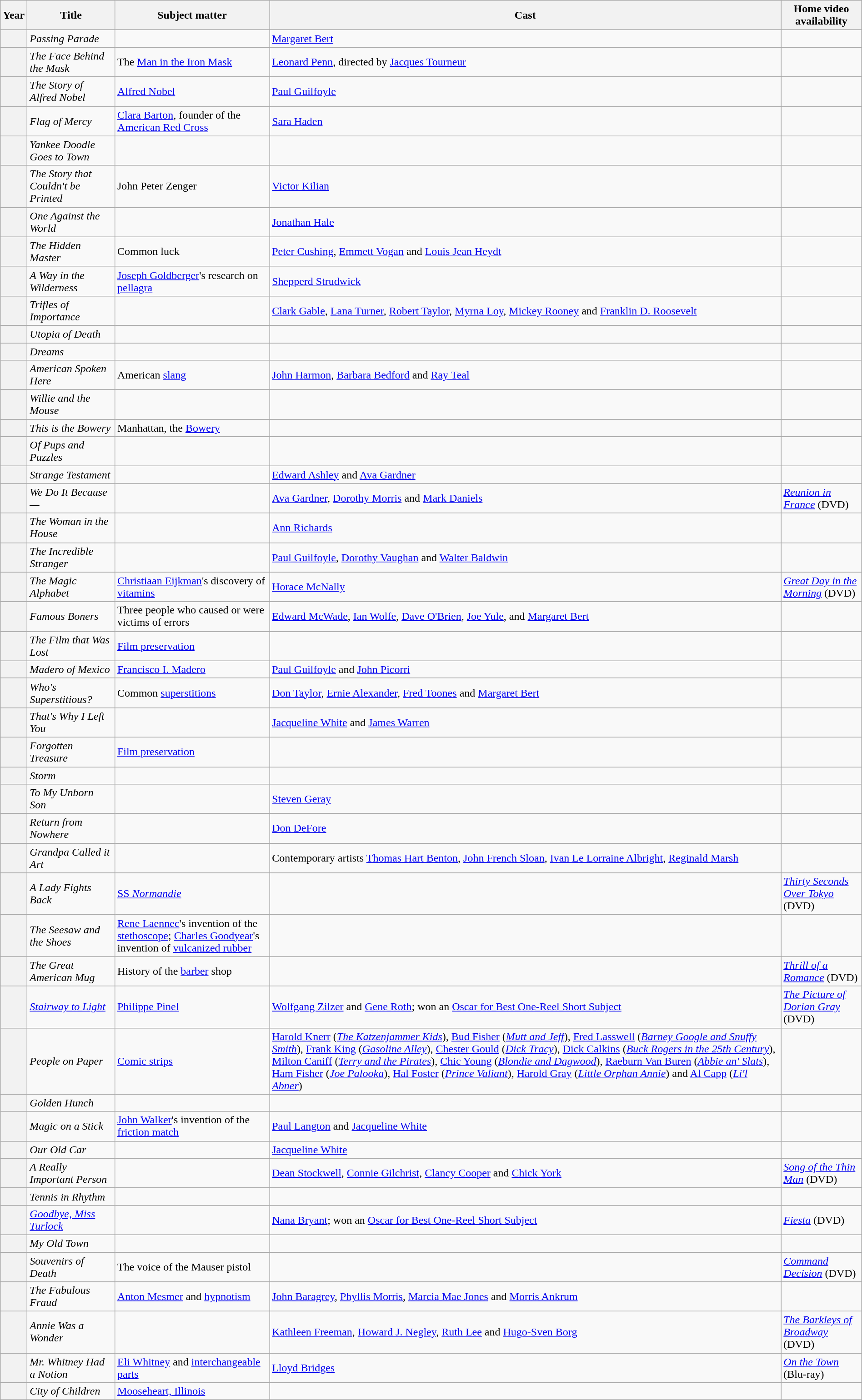<table class="wikitable plainrowheaders sortable" style="margin-right: 0;">
<tr>
<th scope="col">Year</th>
<th scope="col">Title</th>
<th scope="col" class="unsortable">Subject matter</th>
<th scope="col" class="unsortable">Cast</th>
<th scope="col" class="unsortable">Home video availability</th>
</tr>
<tr>
<th scope="row"></th>
<td><em>Passing Parade</em></td>
<td></td>
<td><a href='#'>Margaret Bert</a></td>
<td></td>
</tr>
<tr>
<th scope="row"></th>
<td><em>The Face Behind the Mask</em></td>
<td>The <a href='#'>Man in the Iron Mask</a></td>
<td><a href='#'>Leonard Penn</a>, directed by <a href='#'>Jacques Tourneur</a></td>
<td></td>
</tr>
<tr>
<th scope="row"></th>
<td><em>The Story of Alfred Nobel</em></td>
<td><a href='#'>Alfred Nobel</a></td>
<td><a href='#'>Paul Guilfoyle</a></td>
<td></td>
</tr>
<tr>
<th scope="row"></th>
<td><em>Flag of Mercy</em></td>
<td><a href='#'>Clara Barton</a>, founder of the <a href='#'>American Red Cross</a></td>
<td><a href='#'>Sara Haden</a></td>
<td></td>
</tr>
<tr>
<th scope="row"></th>
<td><em>Yankee Doodle Goes to Town</em></td>
<td></td>
<td></td>
<td></td>
</tr>
<tr>
<th scope="row"></th>
<td><em>The Story that Couldn't be Printed</em></td>
<td>John Peter Zenger</td>
<td><a href='#'>Victor Kilian</a></td>
<td></td>
</tr>
<tr>
<th scope="row"></th>
<td><em>One Against the World</em></td>
<td></td>
<td><a href='#'>Jonathan Hale</a></td>
<td></td>
</tr>
<tr>
<th scope="row"></th>
<td><em>The Hidden Master</em></td>
<td>Common luck</td>
<td><a href='#'>Peter Cushing</a>, <a href='#'>Emmett Vogan</a> and <a href='#'>Louis Jean Heydt</a></td>
<td></td>
</tr>
<tr>
<th scope="row"></th>
<td><em>A Way in the Wilderness</em></td>
<td><a href='#'>Joseph Goldberger</a>'s research on <a href='#'>pellagra</a></td>
<td><a href='#'>Shepperd Strudwick</a></td>
<td></td>
</tr>
<tr>
<th scope="row"></th>
<td><em>Trifles of Importance</em></td>
<td></td>
<td><a href='#'>Clark Gable</a>, <a href='#'>Lana Turner</a>, <a href='#'>Robert Taylor</a>, <a href='#'>Myrna Loy</a>, <a href='#'>Mickey Rooney</a> and <a href='#'>Franklin D. Roosevelt</a></td>
<td></td>
</tr>
<tr>
<th scope="row"></th>
<td><em>Utopia of Death</em></td>
<td></td>
<td></td>
<td></td>
</tr>
<tr>
<th scope="row"></th>
<td><em>Dreams</em></td>
<td></td>
<td></td>
<td></td>
</tr>
<tr>
<th scope="row"></th>
<td><em>American Spoken Here</em></td>
<td>American <a href='#'>slang</a></td>
<td><a href='#'>John Harmon</a>, <a href='#'>Barbara Bedford</a> and <a href='#'>Ray Teal</a></td>
<td></td>
</tr>
<tr>
<th scope="row"></th>
<td><em>Willie and the Mouse</em></td>
<td></td>
<td></td>
<td></td>
</tr>
<tr>
<th scope="row"></th>
<td><em>This is the Bowery</em></td>
<td>Manhattan, the <a href='#'>Bowery</a></td>
<td></td>
<td></td>
</tr>
<tr>
<th scope="row"></th>
<td><em>Of Pups and Puzzles</em></td>
<td></td>
<td></td>
<td></td>
</tr>
<tr>
<th scope="row"></th>
<td><em>Strange Testament</em></td>
<td></td>
<td><a href='#'>Edward Ashley</a> and <a href='#'>Ava Gardner</a></td>
<td></td>
</tr>
<tr>
<th scope="row"></th>
<td><em>We Do It Because—</em></td>
<td></td>
<td><a href='#'>Ava Gardner</a>, <a href='#'>Dorothy Morris</a> and <a href='#'>Mark Daniels</a></td>
<td><em><a href='#'>Reunion in France</a></em> (DVD)</td>
</tr>
<tr>
<th scope="row"></th>
<td><em>The Woman in the House</em></td>
<td></td>
<td><a href='#'>Ann Richards</a></td>
<td></td>
</tr>
<tr>
<th scope="row"></th>
<td><em>The Incredible Stranger</em></td>
<td></td>
<td><a href='#'>Paul Guilfoyle</a>, <a href='#'>Dorothy Vaughan</a> and <a href='#'>Walter Baldwin</a></td>
<td></td>
</tr>
<tr>
<th scope="row"></th>
<td><em>The Magic Alphabet</em></td>
<td><a href='#'>Christiaan Eijkman</a>'s discovery of <a href='#'>vitamins</a></td>
<td><a href='#'>Horace McNally</a></td>
<td><em><a href='#'>Great Day in the Morning</a></em> (DVD)</td>
</tr>
<tr>
<th scope="row"></th>
<td><em>Famous Boners</em></td>
<td>Three people who caused or were victims of errors</td>
<td><a href='#'>Edward McWade</a>, <a href='#'>Ian Wolfe</a>, <a href='#'>Dave O'Brien</a>, <a href='#'>Joe Yule</a>, and <a href='#'>Margaret Bert</a></td>
<td></td>
</tr>
<tr>
<th scope="row"></th>
<td><em>The Film that Was Lost</em></td>
<td><a href='#'>Film preservation</a></td>
<td></td>
<td></td>
</tr>
<tr>
<th scope="row"></th>
<td><em>Madero of Mexico</em></td>
<td><a href='#'>Francisco I. Madero</a></td>
<td><a href='#'>Paul Guilfoyle</a> and <a href='#'>John Picorri</a></td>
<td></td>
</tr>
<tr>
<th scope="row"></th>
<td><em>Who's Superstitious?</em></td>
<td>Common <a href='#'>superstitions</a></td>
<td><a href='#'>Don Taylor</a>, <a href='#'>Ernie Alexander</a>, <a href='#'>Fred Toones</a> and <a href='#'>Margaret Bert</a></td>
<td></td>
</tr>
<tr>
<th scope="row"></th>
<td><em>That's Why I Left You</em></td>
<td></td>
<td><a href='#'>Jacqueline White</a> and <a href='#'>James Warren</a></td>
<td></td>
</tr>
<tr>
<th scope="row"></th>
<td><em>Forgotten Treasure</em></td>
<td><a href='#'>Film preservation</a></td>
<td></td>
<td></td>
</tr>
<tr>
<th scope="row"></th>
<td><em>Storm</em></td>
<td></td>
<td></td>
<td></td>
</tr>
<tr>
<th scope="row"></th>
<td><em>To My Unborn Son</em></td>
<td></td>
<td><a href='#'>Steven Geray</a></td>
<td></td>
</tr>
<tr>
<th scope="row"></th>
<td><em>Return from Nowhere</em></td>
<td></td>
<td><a href='#'>Don DeFore</a></td>
<td></td>
</tr>
<tr>
<th scope="row"></th>
<td><em>Grandpa Called it Art</em></td>
<td></td>
<td>Contemporary artists <a href='#'>Thomas Hart Benton</a>, <a href='#'>John French Sloan</a>,  <a href='#'>Ivan Le Lorraine Albright</a>, <a href='#'>Reginald Marsh</a></td>
<td></td>
</tr>
<tr>
<th scope="row"></th>
<td><em>A Lady Fights Back</em></td>
<td><a href='#'>SS <em>Normandie</em></a></td>
<td></td>
<td><em><a href='#'>Thirty Seconds Over Tokyo</a></em> (DVD)</td>
</tr>
<tr>
<th scope="row"></th>
<td><em>The Seesaw and the Shoes</em></td>
<td><a href='#'>Rene Laennec</a>'s invention of the <a href='#'>stethoscope</a>; <a href='#'>Charles Goodyear</a>'s invention of <a href='#'>vulcanized rubber</a></td>
<td></td>
<td></td>
</tr>
<tr>
<th scope="row"></th>
<td><em>The Great American Mug</em></td>
<td>History of the <a href='#'>barber</a> shop</td>
<td></td>
<td><em><a href='#'>Thrill of a Romance</a></em> (DVD)</td>
</tr>
<tr>
<th scope="row"></th>
<td><em><a href='#'>Stairway to Light</a></em></td>
<td><a href='#'>Philippe Pinel</a></td>
<td><a href='#'>Wolfgang Zilzer</a> and <a href='#'>Gene Roth</a>; won an <a href='#'>Oscar for Best One-Reel Short Subject</a></td>
<td><em><a href='#'>The Picture of Dorian Gray</a></em> (DVD)</td>
</tr>
<tr>
<th scope="row"></th>
<td><em>People on Paper</em></td>
<td><a href='#'>Comic strips</a></td>
<td><a href='#'>Harold Knerr</a> (<em><a href='#'>The Katzenjammer Kids</a></em>), <a href='#'>Bud Fisher</a> (<em><a href='#'>Mutt and Jeff</a></em>), <a href='#'>Fred Lasswell</a> (<em><a href='#'>Barney Google and Snuffy Smith</a></em>), <a href='#'>Frank King</a> (<em><a href='#'>Gasoline Alley</a></em>), <a href='#'>Chester Gould</a> (<em><a href='#'>Dick Tracy</a></em>), <a href='#'>Dick Calkins</a> (<em><a href='#'>Buck Rogers in the 25th Century</a></em>), <a href='#'>Milton Caniff</a> (<em><a href='#'>Terry and the Pirates</a></em>), <a href='#'>Chic Young</a> (<em><a href='#'>Blondie and Dagwood</a></em>), <a href='#'>Raeburn Van Buren</a> (<em><a href='#'>Abbie an' Slats</a></em>), <a href='#'>Ham Fisher</a> (<em><a href='#'>Joe Palooka</a></em>), <a href='#'>Hal Foster</a> (<em><a href='#'>Prince Valiant</a></em>), <a href='#'>Harold Gray</a> (<em><a href='#'>Little Orphan Annie</a></em>) and <a href='#'>Al Capp</a> (<em><a href='#'>Li'l Abner</a></em>)</td>
<td></td>
</tr>
<tr>
<th scope="row"></th>
<td><em>Golden Hunch</em></td>
<td></td>
<td></td>
<td></td>
</tr>
<tr>
<th scope="row"></th>
<td><em>Magic on a Stick</em></td>
<td><a href='#'>John Walker</a>'s invention of the <a href='#'>friction match</a></td>
<td><a href='#'>Paul Langton</a> and <a href='#'>Jacqueline White</a></td>
<td></td>
</tr>
<tr>
<th scope="row"></th>
<td><em>Our Old Car</em></td>
<td></td>
<td><a href='#'>Jacqueline White</a></td>
<td></td>
</tr>
<tr>
<th scope="row"></th>
<td><em>A Really Important Person</em></td>
<td></td>
<td><a href='#'>Dean Stockwell</a>, <a href='#'>Connie Gilchrist</a>, <a href='#'>Clancy Cooper</a> and <a href='#'>Chick York</a></td>
<td><em><a href='#'>Song of the Thin Man</a></em> (DVD)</td>
</tr>
<tr>
<th scope="row"></th>
<td><em>Tennis in Rhythm</em></td>
<td></td>
<td></td>
<td></td>
</tr>
<tr>
<th scope="row"></th>
<td><em><a href='#'>Goodbye, Miss Turlock</a></em></td>
<td></td>
<td><a href='#'>Nana Bryant</a>; won an <a href='#'>Oscar for Best One-Reel Short Subject</a></td>
<td><em><a href='#'>Fiesta</a></em> (DVD)</td>
</tr>
<tr>
<th scope="row"></th>
<td><em>My Old Town</em></td>
<td></td>
<td></td>
<td></td>
</tr>
<tr>
<th scope="row"></th>
<td><em>Souvenirs of Death</em></td>
<td>The voice of the Mauser pistol</td>
<td></td>
<td><em><a href='#'>Command Decision</a></em> (DVD)</td>
</tr>
<tr>
<th scope="row"></th>
<td><em>The Fabulous Fraud</em></td>
<td><a href='#'>Anton Mesmer</a> and <a href='#'>hypnotism</a></td>
<td><a href='#'>John Baragrey</a>, <a href='#'>Phyllis Morris</a>, <a href='#'>Marcia Mae Jones</a> and <a href='#'>Morris Ankrum</a></td>
<td></td>
</tr>
<tr>
<th scope="row"></th>
<td><em>Annie Was a Wonder</em></td>
<td></td>
<td><a href='#'>Kathleen Freeman</a>, <a href='#'>Howard J. Negley</a>, <a href='#'>Ruth Lee</a> and <a href='#'>Hugo-Sven Borg</a></td>
<td><em><a href='#'>The Barkleys of Broadway</a></em> (DVD)</td>
</tr>
<tr>
<th scope="row"></th>
<td><em>Mr. Whitney Had a Notion</em></td>
<td><a href='#'>Eli Whitney</a> and <a href='#'>interchangeable parts</a></td>
<td><a href='#'>Lloyd Bridges</a></td>
<td><em><a href='#'>On the Town</a></em> (Blu-ray)</td>
</tr>
<tr>
<th scope="row"></th>
<td><em>City of Children</em></td>
<td><a href='#'>Mooseheart, Illinois</a></td>
<td></td>
<td></td>
</tr>
</table>
